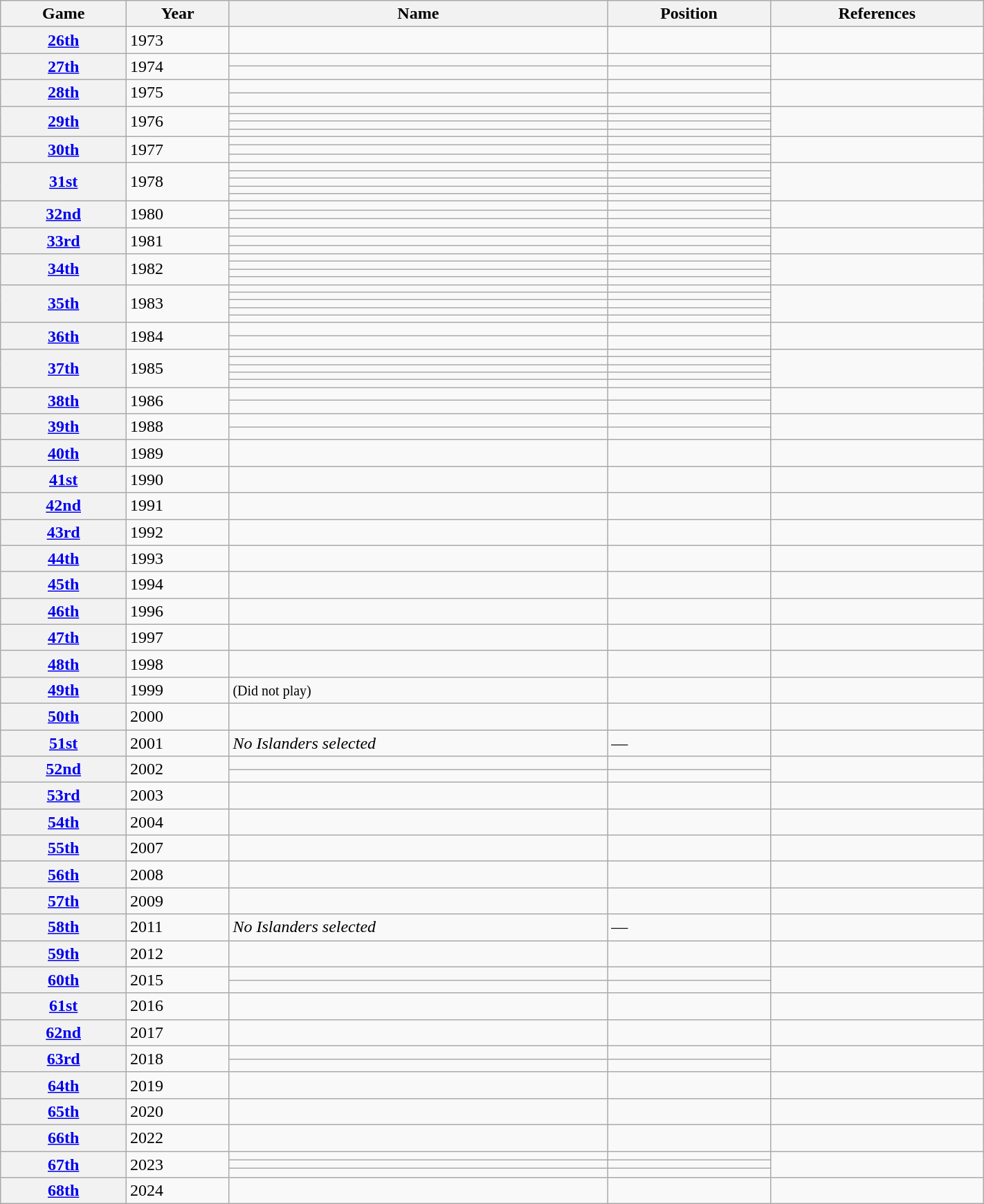<table class="wikitable sortable" width="75%">
<tr>
<th scope="col">Game</th>
<th scope="col">Year</th>
<th scope="col">Name</th>
<th scope="col">Position</th>
<th scope="col" class="unsortable">References</th>
</tr>
<tr>
<th scope="row"><a href='#'>26th</a></th>
<td>1973</td>
<td></td>
<td></td>
<td></td>
</tr>
<tr>
<th scope="row" rowspan="2"><a href='#'>27th</a></th>
<td rowspan="2">1974</td>
<td></td>
<td></td>
<td rowspan="2"></td>
</tr>
<tr>
<td></td>
<td></td>
</tr>
<tr>
<th scope="row" rowspan="2"><a href='#'>28th</a></th>
<td rowspan="2">1975</td>
<td></td>
<td></td>
<td rowspan="2"></td>
</tr>
<tr>
<td></td>
<td></td>
</tr>
<tr>
<th scope="row" rowspan="4"><a href='#'>29th</a></th>
<td rowspan="4">1976</td>
<td></td>
<td></td>
<td rowspan="4"></td>
</tr>
<tr>
<td></td>
<td></td>
</tr>
<tr>
<td></td>
<td></td>
</tr>
<tr>
<td></td>
<td></td>
</tr>
<tr>
<th scope="row" rowspan="3"><a href='#'>30th</a></th>
<td rowspan="3">1977</td>
<td></td>
<td></td>
<td rowspan="3"></td>
</tr>
<tr>
<td></td>
<td></td>
</tr>
<tr>
<td></td>
<td></td>
</tr>
<tr>
<th scope="row" rowspan="5"><a href='#'>31st</a></th>
<td rowspan="5">1978</td>
<td></td>
<td></td>
<td rowspan="5"></td>
</tr>
<tr>
<td></td>
<td></td>
</tr>
<tr>
<td></td>
<td></td>
</tr>
<tr>
<td></td>
<td></td>
</tr>
<tr>
<td></td>
<td></td>
</tr>
<tr>
<th scope="row" rowspan="3"><a href='#'>32nd</a></th>
<td rowspan="3">1980</td>
<td></td>
<td></td>
<td rowspan="3"></td>
</tr>
<tr>
<td></td>
<td></td>
</tr>
<tr>
<td></td>
<td></td>
</tr>
<tr>
<th scope="row" rowspan="3"><a href='#'>33rd</a></th>
<td rowspan="3">1981</td>
<td></td>
<td></td>
<td rowspan="3"></td>
</tr>
<tr>
<td></td>
<td></td>
</tr>
<tr>
<td></td>
<td></td>
</tr>
<tr>
<th scope="row" rowspan="4"><a href='#'>34th</a></th>
<td rowspan="4">1982</td>
<td></td>
<td></td>
<td rowspan="4"></td>
</tr>
<tr>
<td></td>
<td></td>
</tr>
<tr>
<td></td>
<td></td>
</tr>
<tr>
<td></td>
<td></td>
</tr>
<tr>
<th scope="row" rowspan="5"><a href='#'>35th</a></th>
<td rowspan="5">1983</td>
<td></td>
<td></td>
<td rowspan="5"></td>
</tr>
<tr>
<td></td>
<td></td>
</tr>
<tr>
<td></td>
<td></td>
</tr>
<tr>
<td></td>
<td></td>
</tr>
<tr>
<td></td>
<td></td>
</tr>
<tr>
<th scope="row" rowspan="2"><a href='#'>36th</a></th>
<td rowspan="2">1984</td>
<td></td>
<td></td>
<td rowspan="2"></td>
</tr>
<tr>
<td></td>
<td></td>
</tr>
<tr>
<th scope="row" rowspan="5"><a href='#'>37th</a></th>
<td rowspan="5">1985</td>
<td></td>
<td></td>
<td rowspan="5"></td>
</tr>
<tr>
<td></td>
<td></td>
</tr>
<tr>
<td></td>
<td></td>
</tr>
<tr>
<td></td>
<td></td>
</tr>
<tr>
<td></td>
<td></td>
</tr>
<tr>
<th scope="row" rowspan="2"><a href='#'>38th</a></th>
<td rowspan="2">1986</td>
<td></td>
<td></td>
<td rowspan="2"></td>
</tr>
<tr>
<td></td>
<td></td>
</tr>
<tr>
<th scope="row" rowspan="2"><a href='#'>39th</a></th>
<td rowspan="2">1988</td>
<td></td>
<td></td>
<td rowspan="2"></td>
</tr>
<tr>
<td></td>
<td></td>
</tr>
<tr>
<th scope="row"><a href='#'>40th</a></th>
<td>1989</td>
<td></td>
<td></td>
<td></td>
</tr>
<tr>
<th scope="row"><a href='#'>41st</a></th>
<td>1990</td>
<td></td>
<td></td>
<td></td>
</tr>
<tr>
<th scope="row"><a href='#'>42nd</a></th>
<td>1991</td>
<td></td>
<td></td>
<td></td>
</tr>
<tr>
<th scope="row"><a href='#'>43rd</a></th>
<td>1992</td>
<td></td>
<td></td>
<td></td>
</tr>
<tr>
<th scope="row"><a href='#'>44th</a></th>
<td>1993</td>
<td></td>
<td></td>
<td></td>
</tr>
<tr>
<th scope="row"><a href='#'>45th</a></th>
<td>1994</td>
<td></td>
<td></td>
<td></td>
</tr>
<tr>
<th scope="row"><a href='#'>46th</a></th>
<td>1996</td>
<td></td>
<td></td>
<td></td>
</tr>
<tr>
<th scope="row"><a href='#'>47th</a></th>
<td>1997</td>
<td></td>
<td></td>
<td></td>
</tr>
<tr>
<th scope="row"><a href='#'>48th</a></th>
<td>1998</td>
<td></td>
<td></td>
<td></td>
</tr>
<tr>
<th scope="row"><a href='#'>49th</a></th>
<td>1999</td>
<td> <small>(Did not play)</small></td>
<td></td>
<td></td>
</tr>
<tr>
<th scope="row"><a href='#'>50th</a></th>
<td>2000</td>
<td></td>
<td></td>
<td></td>
</tr>
<tr>
<th scope="row"><a href='#'>51st</a></th>
<td>2001</td>
<td><em>No Islanders selected</em></td>
<td>—</td>
<td></td>
</tr>
<tr>
<th scope="row" rowspan="2"><a href='#'>52nd</a></th>
<td rowspan="2">2002</td>
<td></td>
<td></td>
<td rowspan="2"></td>
</tr>
<tr>
<td></td>
<td></td>
</tr>
<tr>
<th scope="row"><a href='#'>53rd</a></th>
<td>2003</td>
<td></td>
<td></td>
<td></td>
</tr>
<tr>
<th scope="row"><a href='#'>54th</a></th>
<td>2004</td>
<td></td>
<td></td>
<td></td>
</tr>
<tr>
<th scope="row"><a href='#'>55th</a></th>
<td>2007</td>
<td></td>
<td></td>
<td></td>
</tr>
<tr>
<th scope="row"><a href='#'>56th</a></th>
<td>2008</td>
<td></td>
<td></td>
<td></td>
</tr>
<tr>
<th scope="row"><a href='#'>57th</a></th>
<td>2009</td>
<td></td>
<td></td>
<td></td>
</tr>
<tr>
<th scope="row"><a href='#'>58th</a></th>
<td>2011</td>
<td><em>No Islanders selected</em></td>
<td>—</td>
<td></td>
</tr>
<tr>
<th scope="row"><a href='#'>59th</a></th>
<td>2012</td>
<td></td>
<td></td>
<td></td>
</tr>
<tr>
<th scope="row" rowspan="2"><a href='#'>60th</a></th>
<td rowspan="2">2015</td>
<td></td>
<td></td>
<td rowspan="2"></td>
</tr>
<tr>
<td></td>
<td></td>
</tr>
<tr>
<th scope="row"><a href='#'>61st</a></th>
<td>2016</td>
<td></td>
<td></td>
<td></td>
</tr>
<tr>
<th scope="row"><a href='#'>62nd</a></th>
<td>2017</td>
<td></td>
<td></td>
<td></td>
</tr>
<tr>
<th scope="row" rowspan="2"><a href='#'>63rd</a></th>
<td rowspan="2">2018</td>
<td></td>
<td></td>
<td rowspan="2"></td>
</tr>
<tr>
<td></td>
<td></td>
</tr>
<tr>
<th scope="row"><a href='#'>64th</a></th>
<td>2019</td>
<td></td>
<td></td>
<td></td>
</tr>
<tr>
<th scope="row"><a href='#'>65th</a></th>
<td>2020</td>
<td></td>
<td></td>
<td></td>
</tr>
<tr>
<th scope="row"><a href='#'>66th</a></th>
<td>2022</td>
<td></td>
<td></td>
<td></td>
</tr>
<tr>
<th scope="row" rowspan="3"><a href='#'>67th</a></th>
<td rowspan="3">2023</td>
<td></td>
<td></td>
<td rowspan="3"></td>
</tr>
<tr>
<td></td>
<td></td>
</tr>
<tr>
<td></td>
<td></td>
</tr>
<tr>
<th scope="row"><a href='#'>68th</a></th>
<td>2024</td>
<td></td>
<td></td>
<td></td>
</tr>
</table>
